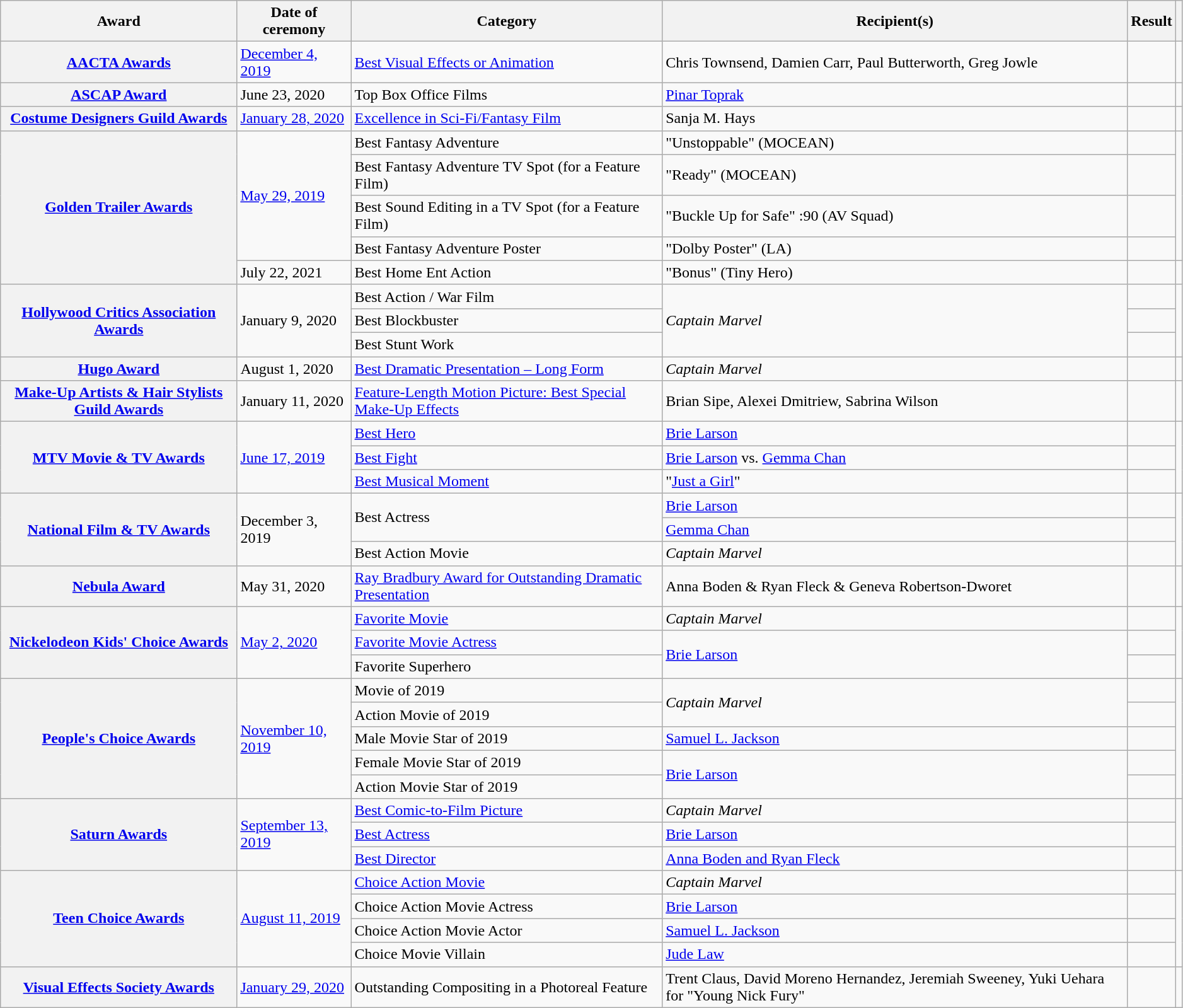<table class="wikitable sortable plainrowheaders" style="width: 99%">
<tr>
<th scope="col" style="width:20%;">Award</th>
<th scope="col">Date of ceremony</th>
<th scope="col">Category</th>
<th scope="col">Recipient(s)</th>
<th scope="col">Result</th>
<th scope="col" class="unsortable"></th>
</tr>
<tr>
<th scope="row" style="text-align:center;"><a href='#'>AACTA Awards</a></th>
<td><a href='#'>December 4, 2019</a></td>
<td><a href='#'>Best Visual Effects or Animation</a></td>
<td>Chris Townsend, Damien Carr, Paul Butterworth, Greg Jowle</td>
<td></td>
<td style="text-align:center;"><br></td>
</tr>
<tr>
<th scope="row" style="text-align:center;"><a href='#'>ASCAP Award</a></th>
<td>June 23, 2020</td>
<td>Top Box Office Films</td>
<td><a href='#'>Pinar Toprak</a></td>
<td></td>
<td scope="row" style="text-align:center;"></td>
</tr>
<tr>
<th scope="row" style="text-align:center;"><a href='#'>Costume Designers Guild Awards</a></th>
<td><a href='#'>January 28, 2020</a></td>
<td><a href='#'>Excellence in Sci-Fi/Fantasy Film</a></td>
<td>Sanja M. Hays</td>
<td></td>
<td scope="row" style="text-align:center;"></td>
</tr>
<tr>
<th scope="row" rowspan="5" style="text-align:center;"><a href='#'>Golden Trailer Awards</a></th>
<td rowspan="4"><a href='#'>May 29, 2019</a></td>
<td>Best Fantasy Adventure</td>
<td>"Unstoppable" (MOCEAN)</td>
<td></td>
<td style="text-align:center;" rowspan="4"><br></td>
</tr>
<tr>
<td>Best Fantasy Adventure TV Spot (for a Feature Film)</td>
<td>"Ready" (MOCEAN)</td>
<td></td>
</tr>
<tr>
<td>Best Sound Editing in a TV Spot (for a Feature Film)</td>
<td>"Buckle Up for Safe" :90 (AV Squad)</td>
<td></td>
</tr>
<tr>
<td>Best Fantasy Adventure Poster</td>
<td>"Dolby Poster" (LA)</td>
<td></td>
</tr>
<tr>
<td>July 22, 2021</td>
<td>Best Home Ent Action</td>
<td>"Bonus" (Tiny Hero)</td>
<td></td>
<td style="text-align: center;"></td>
</tr>
<tr>
<th scope="row" rowspan="3" style="text-align:center;"><a href='#'>Hollywood Critics Association Awards</a></th>
<td rowspan="3">January 9, 2020</td>
<td>Best Action / War Film</td>
<td rowspan="3"><em>Captain Marvel</em></td>
<td></td>
<td style="text-align:center;" rowspan="3"></td>
</tr>
<tr>
<td>Best Blockbuster</td>
<td></td>
</tr>
<tr>
<td>Best Stunt Work</td>
<td></td>
</tr>
<tr>
<th scope="row" style="text-align:center;"><a href='#'>Hugo Award</a></th>
<td>August 1, 2020</td>
<td><a href='#'>Best Dramatic Presentation – Long Form</a></td>
<td><em>Captain Marvel</em></td>
<td></td>
<td style="text-align:center;"></td>
</tr>
<tr>
<th scope="row" style="text-align:center;"><a href='#'>Make-Up Artists & Hair Stylists Guild Awards</a></th>
<td>January 11, 2020</td>
<td><a href='#'>Feature-Length Motion Picture: Best Special Make-Up Effects</a></td>
<td>Brian Sipe, Alexei Dmitriew, Sabrina Wilson</td>
<td></td>
<td style="text-align:center;"></td>
</tr>
<tr>
<th scope="row" rowspan="3" style="text-align:center;"><a href='#'>MTV Movie & TV Awards</a></th>
<td rowspan="3"><a href='#'>June 17, 2019</a></td>
<td><a href='#'>Best Hero</a></td>
<td><a href='#'>Brie Larson</a></td>
<td></td>
<td style="text-align:center;" rowspan="3"></td>
</tr>
<tr>
<td><a href='#'>Best Fight</a></td>
<td><a href='#'>Brie Larson</a> vs. <a href='#'>Gemma Chan</a></td>
<td></td>
</tr>
<tr>
<td><a href='#'>Best Musical Moment</a></td>
<td>"<a href='#'>Just a Girl</a>"</td>
<td></td>
</tr>
<tr>
<th scope="row" rowspan="3" style="text-align:center;"><a href='#'>National Film & TV Awards</a></th>
<td rowspan="3">December 3, 2019</td>
<td rowspan="2">Best Actress</td>
<td><a href='#'>Brie Larson</a></td>
<td></td>
<td style="text-align:center;" rowspan="3"></td>
</tr>
<tr>
<td><a href='#'>Gemma Chan</a></td>
<td></td>
</tr>
<tr>
<td>Best Action Movie</td>
<td><em>Captain Marvel</em></td>
<td></td>
</tr>
<tr>
<th scope="row" style="text-align:center;"><a href='#'>Nebula Award</a></th>
<td>May 31, 2020</td>
<td><a href='#'>Ray Bradbury Award for Outstanding Dramatic Presentation</a></td>
<td>Anna Boden & Ryan Fleck & Geneva Robertson-Dworet</td>
<td></td>
<td scope="row" style="text-align:center;"></td>
</tr>
<tr>
<th scope="row" rowspan="3" style="text-align:center;"><a href='#'>Nickelodeon Kids' Choice Awards</a></th>
<td rowspan="3"><a href='#'>May 2, 2020</a></td>
<td><a href='#'>Favorite Movie</a></td>
<td><em>Captain Marvel</em></td>
<td></td>
<td rowspan="3" style="text-align:center;"></td>
</tr>
<tr>
<td><a href='#'>Favorite Movie Actress</a></td>
<td rowspan="2"><a href='#'>Brie Larson</a></td>
<td></td>
</tr>
<tr>
<td>Favorite Superhero</td>
<td></td>
</tr>
<tr>
<th scope="row" rowspan="5" style="text-align:center;"><a href='#'>People's Choice Awards</a></th>
<td rowspan="5"><a href='#'>November 10, 2019</a></td>
<td>Movie of 2019</td>
<td rowspan="2"><em>Captain Marvel</em></td>
<td></td>
<td style="text-align:center;" rowspan="5"></td>
</tr>
<tr>
<td>Action Movie of 2019</td>
<td></td>
</tr>
<tr>
<td>Male Movie Star of 2019</td>
<td><a href='#'>Samuel L. Jackson</a></td>
<td></td>
</tr>
<tr>
<td>Female Movie Star of 2019</td>
<td rowspan="2"><a href='#'>Brie Larson</a></td>
<td></td>
</tr>
<tr>
<td>Action Movie Star of 2019</td>
<td></td>
</tr>
<tr>
<th scope="row" rowspan="3" style="text-align:center;"><a href='#'>Saturn Awards</a></th>
<td rowspan="3"><a href='#'>September 13, 2019</a></td>
<td><a href='#'>Best Comic-to-Film Picture</a></td>
<td><em>Captain Marvel</em></td>
<td></td>
<td style="text-align:center;" rowspan="3"></td>
</tr>
<tr>
<td><a href='#'>Best Actress</a></td>
<td><a href='#'>Brie Larson</a></td>
<td></td>
</tr>
<tr>
<td><a href='#'>Best Director</a></td>
<td><a href='#'>Anna Boden and Ryan Fleck</a></td>
<td></td>
</tr>
<tr>
<th scope="row" rowspan="4" style="text-align:center;"><a href='#'>Teen Choice Awards</a></th>
<td rowspan="4"><a href='#'>August 11, 2019</a></td>
<td><a href='#'>Choice Action Movie</a></td>
<td><em>Captain Marvel</em></td>
<td></td>
<td style="text-align:center;" rowspan="4"></td>
</tr>
<tr>
<td>Choice Action Movie Actress</td>
<td><a href='#'>Brie Larson</a></td>
<td></td>
</tr>
<tr>
<td>Choice Action Movie Actor</td>
<td><a href='#'>Samuel L. Jackson</a></td>
<td></td>
</tr>
<tr>
<td>Choice Movie Villain</td>
<td><a href='#'>Jude Law</a></td>
<td></td>
</tr>
<tr>
<th scope="row" style="text-align:center;"><a href='#'>Visual Effects Society Awards</a></th>
<td><a href='#'>January 29, 2020</a></td>
<td>Outstanding Compositing in a Photoreal Feature</td>
<td>Trent Claus, David Moreno Hernandez, Jeremiah Sweeney, Yuki Uehara for "Young Nick Fury"</td>
<td></td>
<td scope="row" style="text-align:center;"></td>
</tr>
</table>
